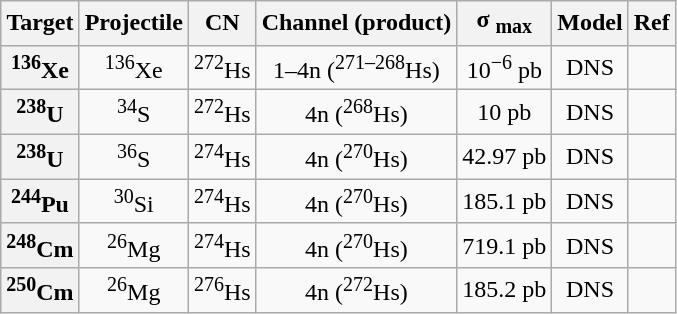<table class="wikitable"  style="text-align:center">
<tr>
<th>Target</th>
<th>Projectile</th>
<th>CN</th>
<th>Channel (product)</th>
<th>σ <sub>max</sub></th>
<th>Model</th>
<th>Ref</th>
</tr>
<tr>
<th><sup>136</sup>Xe</th>
<td><sup>136</sup>Xe</td>
<td><sup>272</sup>Hs</td>
<td>1–4n (<sup>271–268</sup>Hs)</td>
<td>10<sup>−6</sup> pb</td>
<td>DNS</td>
<td></td>
</tr>
<tr>
<th><sup>238</sup>U</th>
<td><sup>34</sup>S</td>
<td><sup>272</sup>Hs</td>
<td>4n (<sup>268</sup>Hs)</td>
<td>10 pb</td>
<td>DNS</td>
<td></td>
</tr>
<tr>
<th><sup>238</sup>U</th>
<td><sup>36</sup>S</td>
<td><sup>274</sup>Hs</td>
<td>4n (<sup>270</sup>Hs)</td>
<td>42.97 pb</td>
<td>DNS</td>
<td></td>
</tr>
<tr>
<th><sup>244</sup>Pu</th>
<td><sup>30</sup>Si</td>
<td><sup>274</sup>Hs</td>
<td>4n (<sup>270</sup>Hs)</td>
<td>185.1 pb</td>
<td>DNS</td>
<td></td>
</tr>
<tr>
<th><sup>248</sup>Cm</th>
<td><sup>26</sup>Mg</td>
<td><sup>274</sup>Hs</td>
<td>4n (<sup>270</sup>Hs)</td>
<td>719.1 pb</td>
<td>DNS</td>
<td></td>
</tr>
<tr>
<th><sup>250</sup>Cm</th>
<td><sup>26</sup>Mg</td>
<td><sup>276</sup>Hs</td>
<td>4n (<sup>272</sup>Hs)</td>
<td>185.2 pb</td>
<td>DNS</td>
<td></td>
</tr>
</table>
